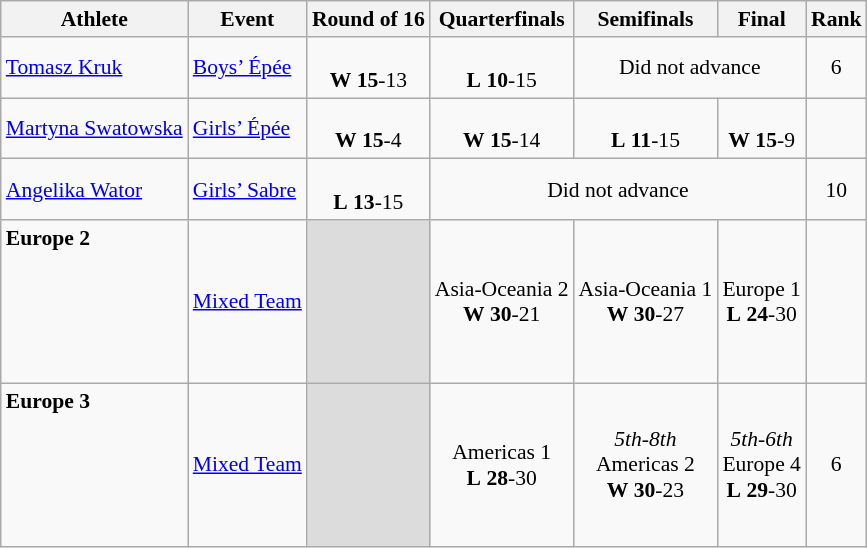<table class="wikitable" border="1" style="font-size:90%">
<tr>
<th>Athlete</th>
<th>Event</th>
<th>Round of 16</th>
<th>Quarterfinals</th>
<th>Semifinals</th>
<th>Final</th>
<th>Rank</th>
</tr>
<tr>
<td><a href='#'>Tomasz Kruk</a></td>
<td><a href='#'>Boys’ Épée</a></td>
<td align=center><br> <strong>W</strong> <strong>15</strong>-13</td>
<td align=center><br> <strong>L</strong> <strong>10</strong>-15</td>
<td align=center colspan=2>Did not advance</td>
<td align=center>6</td>
</tr>
<tr>
<td><a href='#'>Martyna Swatowska</a></td>
<td><a href='#'>Girls’ Épée</a></td>
<td align=center><br> <strong>W</strong> <strong>15</strong>-4</td>
<td align=center><br> <strong>W</strong> <strong>15</strong>-14</td>
<td align=center><br> <strong>L</strong> <strong>11</strong>-15</td>
<td align=center><br> <strong>W</strong> <strong>15</strong>-9</td>
<td align=center></td>
</tr>
<tr>
<td><a href='#'>Angelika Wator</a></td>
<td><a href='#'>Girls’ Sabre</a></td>
<td align=center><br> <strong>L</strong> <strong>13</strong>-15</td>
<td align=center colspan=3>Did not advance</td>
<td align=center>10</td>
</tr>
<tr>
<td><strong>Europe 2</strong><br><br><br><br><br><br></td>
<td><a href='#'>Mixed Team</a></td>
<td bgcolor=#DCDCDC></td>
<td align=center>Asia-Oceania 2<br> <strong>W</strong> <strong>30</strong>-21</td>
<td align=center>Asia-Oceania 1<br> <strong>W</strong> <strong>30</strong>-27</td>
<td align=center>Europe 1<br> <strong>L</strong> <strong>24</strong>-30</td>
<td align=center></td>
</tr>
<tr>
<td><strong>Europe 3</strong><br><br><br><br><br><br></td>
<td><a href='#'>Mixed Team</a></td>
<td bgcolor=#DCDCDC></td>
<td align=center>Americas 1<br> <strong>L</strong> <strong>28</strong>-30</td>
<td align=center><em>5th-8th</em><br>Americas 2<br> <strong>W</strong> <strong>30</strong>-23</td>
<td align=center><em>5th-6th</em><br>Europe 4<br> <strong>L</strong> <strong>29</strong>-30</td>
<td align=center>6</td>
</tr>
</table>
